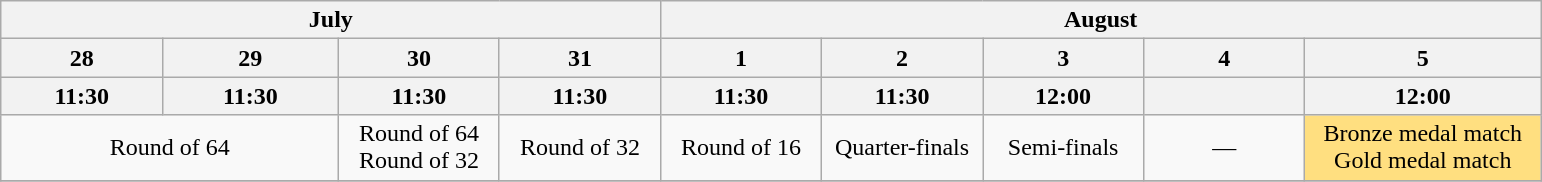<table class="wikitable" style="margin:1em auto; text-align:center">
<tr>
<th colspan=4>July</th>
<th colspan=5>August</th>
</tr>
<tr>
<th width=100>28</th>
<th width=110>29</th>
<th width=100>30</th>
<th width=100>31</th>
<th width=100>1</th>
<th width=100>2</th>
<th width=100>3</th>
<th width=100>4</th>
<th width=150>5</th>
</tr>
<tr>
<th>11:30</th>
<th>11:30</th>
<th>11:30</th>
<th>11:30</th>
<th>11:30</th>
<th>11:30</th>
<th>12:00</th>
<th></th>
<th>12:00</th>
</tr>
<tr>
<td colspan="2">Round of 64</td>
<td>Round of 64<br>Round of 32</td>
<td>Round of 32</td>
<td>Round of 16</td>
<td>Quarter-finals</td>
<td>Semi-finals</td>
<td>—</td>
<td style="background:#ffdf80;">Bronze medal match<br>Gold medal match</td>
</tr>
<tr>
</tr>
</table>
